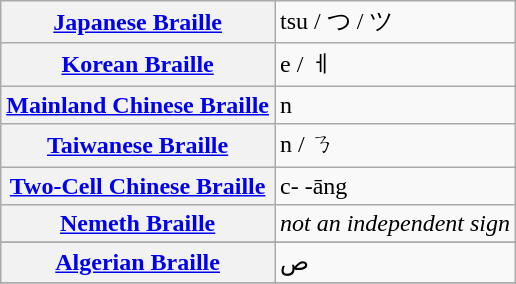<table class="wikitable">
<tr>
<th align=left><a href='#'>Japanese Braille</a></th>
<td>tsu / つ / ツ </td>
</tr>
<tr>
<th align=left><a href='#'>Korean Braille</a></th>
<td>e / ㅔ </td>
</tr>
<tr>
<th align=left><a href='#'>Mainland Chinese Braille</a></th>
<td>n </td>
</tr>
<tr>
<th align=left><a href='#'>Taiwanese Braille</a></th>
<td>n / ㄋ</td>
</tr>
<tr>
<th align=left><a href='#'>Two-Cell Chinese Braille</a></th>
<td>c- -āng</td>
</tr>
<tr>
<th align=left><a href='#'>Nemeth Braille</a></th>
<td><em>not an independent sign</em> </td>
</tr>
<tr>
</tr>
<tr>
<th align=left><a href='#'>Algerian Braille</a></th>
<td>ص ‎</td>
</tr>
<tr>
</tr>
</table>
